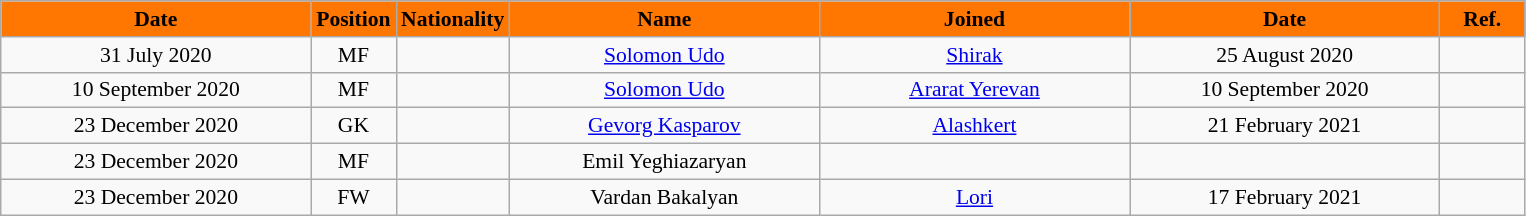<table class="wikitable"  style="text-align:center; font-size:90%; ">
<tr>
<th style="background:#FF7700; color:black; width:200px;">Date</th>
<th style="background:#FF7700; color:black; width:50px;">Position</th>
<th style="background:#FF7700; color:black; width:50px;">Nationality</th>
<th style="background:#FF7700; color:black; width:200px;">Name</th>
<th style="background:#FF7700; color:black; width:200px;">Joined</th>
<th style="background:#FF7700; color:black; width:200px;">Date</th>
<th style="background:#FF7700; color:black; width:50px;">Ref.</th>
</tr>
<tr>
<td>31 July 2020</td>
<td>MF</td>
<td></td>
<td><a href='#'>Solomon Udo</a></td>
<td><a href='#'>Shirak</a></td>
<td>25 August 2020</td>
<td></td>
</tr>
<tr>
<td>10 September 2020</td>
<td>MF</td>
<td></td>
<td><a href='#'>Solomon Udo</a></td>
<td><a href='#'>Ararat Yerevan</a></td>
<td>10 September 2020</td>
<td></td>
</tr>
<tr>
<td>23 December 2020</td>
<td>GK</td>
<td></td>
<td><a href='#'>Gevorg Kasparov</a></td>
<td><a href='#'>Alashkert</a></td>
<td>21 February 2021</td>
<td></td>
</tr>
<tr>
<td>23 December 2020</td>
<td>MF</td>
<td></td>
<td>Emil Yeghiazaryan</td>
<td></td>
<td></td>
<td></td>
</tr>
<tr>
<td>23 December 2020</td>
<td>FW</td>
<td></td>
<td>Vardan Bakalyan</td>
<td><a href='#'>Lori</a></td>
<td>17 February 2021</td>
<td></td>
</tr>
</table>
